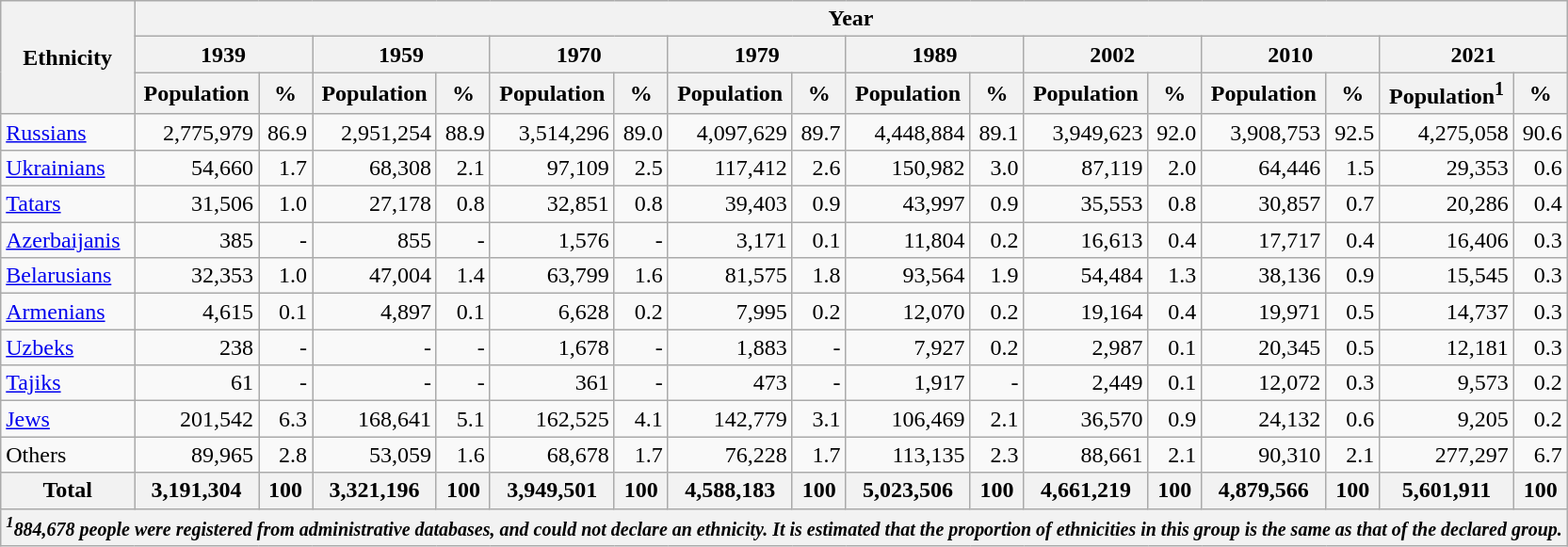<table class="wikitable" style="margin:0; border:none; text-align:right;">
<tr>
<th rowspan="3">Ethnicity</th>
<th colspan="16">Year</th>
</tr>
<tr>
<th colspan="2">1939</th>
<th colspan="2">1959</th>
<th colspan="2">1970</th>
<th colspan="2">1979</th>
<th colspan="2">1989</th>
<th colspan="2">2002</th>
<th colspan="2">2010</th>
<th colspan="2">2021</th>
</tr>
<tr>
<th>Population</th>
<th>%</th>
<th>Population</th>
<th>%</th>
<th>Population</th>
<th>%</th>
<th>Population</th>
<th>%</th>
<th>Population</th>
<th>%</th>
<th>Population</th>
<th>%</th>
<th>Population</th>
<th>%</th>
<th>Population<sup>1</sup></th>
<th>%</th>
</tr>
<tr>
<td style="text-align:left;"><a href='#'>Russians</a></td>
<td>2,775,979</td>
<td>86.9</td>
<td>2,951,254</td>
<td>88.9</td>
<td>3,514,296</td>
<td>89.0</td>
<td>4,097,629</td>
<td>89.7</td>
<td>4,448,884</td>
<td>89.1</td>
<td>3,949,623</td>
<td>92.0</td>
<td>3,908,753</td>
<td>92.5</td>
<td>4,275,058</td>
<td>90.6</td>
</tr>
<tr>
<td style="text-align:left;"><a href='#'>Ukrainians</a></td>
<td>54,660</td>
<td>1.7</td>
<td>68,308</td>
<td>2.1</td>
<td>97,109</td>
<td>2.5</td>
<td>117,412</td>
<td>2.6</td>
<td>150,982</td>
<td>3.0</td>
<td>87,119</td>
<td>2.0</td>
<td>64,446</td>
<td>1.5</td>
<td>29,353</td>
<td>0.6</td>
</tr>
<tr>
<td style="text-align:left;"><a href='#'>Tatars</a></td>
<td>31,506</td>
<td>1.0</td>
<td>27,178</td>
<td>0.8</td>
<td>32,851</td>
<td>0.8</td>
<td>39,403</td>
<td>0.9</td>
<td>43,997</td>
<td>0.9</td>
<td>35,553</td>
<td>0.8</td>
<td>30,857</td>
<td>0.7</td>
<td>20,286</td>
<td>0.4</td>
</tr>
<tr>
<td style="text-align:left;"><a href='#'>Azerbaijanis</a></td>
<td>385</td>
<td>-</td>
<td>855</td>
<td>-</td>
<td>1,576</td>
<td>-</td>
<td>3,171</td>
<td>0.1</td>
<td>11,804</td>
<td>0.2</td>
<td>16,613</td>
<td>0.4</td>
<td>17,717</td>
<td>0.4</td>
<td>16,406</td>
<td>0.3</td>
</tr>
<tr>
<td style="text-align:left;"><a href='#'>Belarusians</a></td>
<td>32,353</td>
<td>1.0</td>
<td>47,004</td>
<td>1.4</td>
<td>63,799</td>
<td>1.6</td>
<td>81,575</td>
<td>1.8</td>
<td>93,564</td>
<td>1.9</td>
<td>54,484</td>
<td>1.3</td>
<td>38,136</td>
<td>0.9</td>
<td>15,545</td>
<td>0.3</td>
</tr>
<tr>
<td style="text-align:left;"><a href='#'>Armenians</a></td>
<td>4,615</td>
<td>0.1</td>
<td>4,897</td>
<td>0.1</td>
<td>6,628</td>
<td>0.2</td>
<td>7,995</td>
<td>0.2</td>
<td>12,070</td>
<td>0.2</td>
<td>19,164</td>
<td>0.4</td>
<td>19,971</td>
<td>0.5</td>
<td>14,737</td>
<td>0.3</td>
</tr>
<tr>
<td style="text-align:left;"><a href='#'>Uzbeks</a></td>
<td>238</td>
<td>-</td>
<td>-</td>
<td>-</td>
<td>1,678</td>
<td>-</td>
<td>1,883</td>
<td>-</td>
<td>7,927</td>
<td>0.2</td>
<td>2,987</td>
<td>0.1</td>
<td>20,345</td>
<td>0.5</td>
<td>12,181</td>
<td>0.3</td>
</tr>
<tr>
<td style="text-align:left;"><a href='#'>Tajiks</a></td>
<td>61</td>
<td>-</td>
<td>-</td>
<td>-</td>
<td>361</td>
<td>-</td>
<td>473</td>
<td>-</td>
<td>1,917</td>
<td>-</td>
<td>2,449</td>
<td>0.1</td>
<td>12,072</td>
<td>0.3</td>
<td>9,573</td>
<td>0.2</td>
</tr>
<tr>
<td style="text-align:left;"><a href='#'>Jews</a></td>
<td>201,542</td>
<td>6.3</td>
<td>168,641</td>
<td>5.1</td>
<td>162,525</td>
<td>4.1</td>
<td>142,779</td>
<td>3.1</td>
<td>106,469</td>
<td>2.1</td>
<td>36,570</td>
<td>0.9</td>
<td>24,132</td>
<td>0.6</td>
<td>9,205</td>
<td>0.2</td>
</tr>
<tr>
<td style="text-align:left;">Others</td>
<td>89,965</td>
<td>2.8</td>
<td>53,059</td>
<td>1.6</td>
<td>68,678</td>
<td>1.7</td>
<td>76,228</td>
<td>1.7</td>
<td>113,135</td>
<td>2.3</td>
<td>88,661</td>
<td>2.1</td>
<td>90,310</td>
<td>2.1</td>
<td>277,297</td>
<td>6.7</td>
</tr>
<tr>
<th>Total</th>
<th>3,191,304</th>
<th>100</th>
<th>3,321,196</th>
<th>100</th>
<th>3,949,501</th>
<th>100</th>
<th>4,588,183</th>
<th>100</th>
<th>5,023,506</th>
<th>100</th>
<th>4,661,219</th>
<th>100</th>
<th>4,879,566</th>
<th>100</th>
<th>5,601,911</th>
<th>100</th>
</tr>
<tr>
<th colspan="17"><small><sup><em>1</em></sup><em>884,678 people were registered from administrative databases, and could not declare an ethnicity. It is estimated that the proportion of ethnicities in this group is the same as that of the declared group.</em></small></th>
</tr>
</table>
